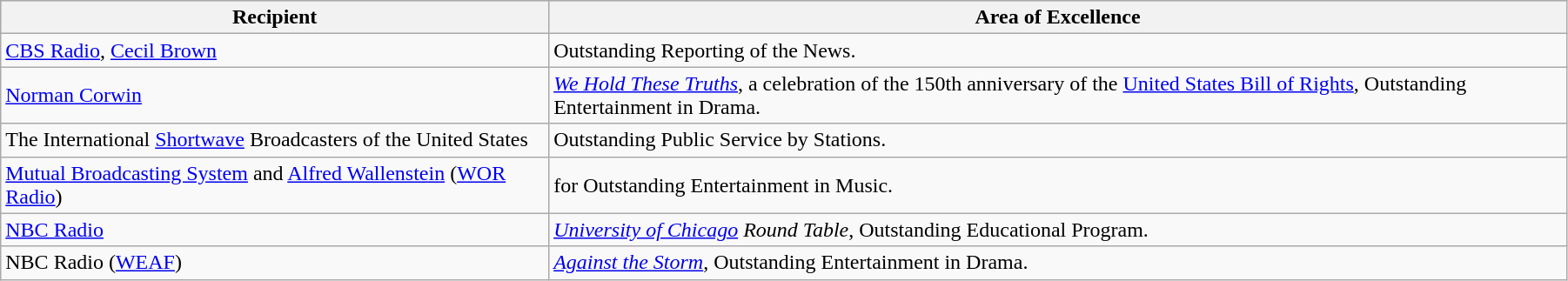<table class="wikitable" width=95%>
<tr bgcolor="#CCCCCC">
<th width=35%>Recipient</th>
<th width=65%>Area of Excellence</th>
</tr>
<tr>
<td rowspan="1"><a href='#'>CBS Radio</a>, <a href='#'>Cecil Brown</a></td>
<td>Outstanding Reporting of the News.</td>
</tr>
<tr>
<td rowspan="1"><a href='#'>Norman Corwin</a></td>
<td><em><a href='#'>We Hold These Truths</a></em>, a celebration of the 150th anniversary of the <a href='#'>United States Bill of Rights</a>, Outstanding Entertainment in Drama.</td>
</tr>
<tr>
<td rowspan="1">The International <a href='#'>Shortwave</a> Broadcasters of the United States</td>
<td>Outstanding Public Service by Stations.</td>
</tr>
<tr>
<td rowspan="1"><a href='#'>Mutual Broadcasting System</a> and <a href='#'>Alfred Wallenstein</a> (<a href='#'>WOR Radio</a>)</td>
<td>for Outstanding Entertainment in Music.</td>
</tr>
<tr>
<td rowspan="1"><a href='#'>NBC Radio</a></td>
<td><em><a href='#'>University of Chicago</a> Round Table</em>, Outstanding Educational Program.</td>
</tr>
<tr>
<td rowspan="1">NBC Radio (<a href='#'>WEAF</a>)</td>
<td><em><a href='#'>Against the Storm</a></em>, Outstanding Entertainment in Drama.</td>
</tr>
</table>
